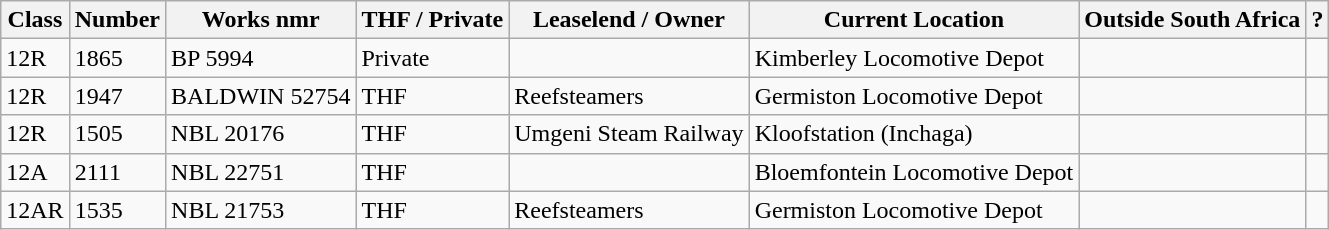<table class="wikitable">
<tr>
<th>Class</th>
<th>Number</th>
<th>Works nmr</th>
<th>THF / Private</th>
<th>Leaselend / Owner</th>
<th>Current Location</th>
<th>Outside South Africa</th>
<th>?</th>
</tr>
<tr>
<td>12R</td>
<td>1865</td>
<td>BP 5994</td>
<td>Private</td>
<td></td>
<td>Kimberley Locomotive Depot</td>
<td></td>
<td></td>
</tr>
<tr>
<td>12R</td>
<td>1947</td>
<td>BALDWIN 52754</td>
<td>THF</td>
<td>Reefsteamers</td>
<td>Germiston Locomotive Depot</td>
<td></td>
<td></td>
</tr>
<tr>
<td>12R</td>
<td>1505</td>
<td>NBL 20176</td>
<td>THF</td>
<td>Umgeni Steam Railway</td>
<td>Kloofstation (Inchaga)</td>
<td></td>
<td></td>
</tr>
<tr>
<td>12A</td>
<td>2111</td>
<td>NBL 22751</td>
<td>THF</td>
<td></td>
<td>Bloemfontein Locomotive Depot</td>
<td></td>
<td></td>
</tr>
<tr>
<td>12AR</td>
<td>1535</td>
<td>NBL 21753</td>
<td>THF</td>
<td>Reefsteamers</td>
<td>Germiston Locomotive Depot</td>
<td></td>
<td></td>
</tr>
</table>
